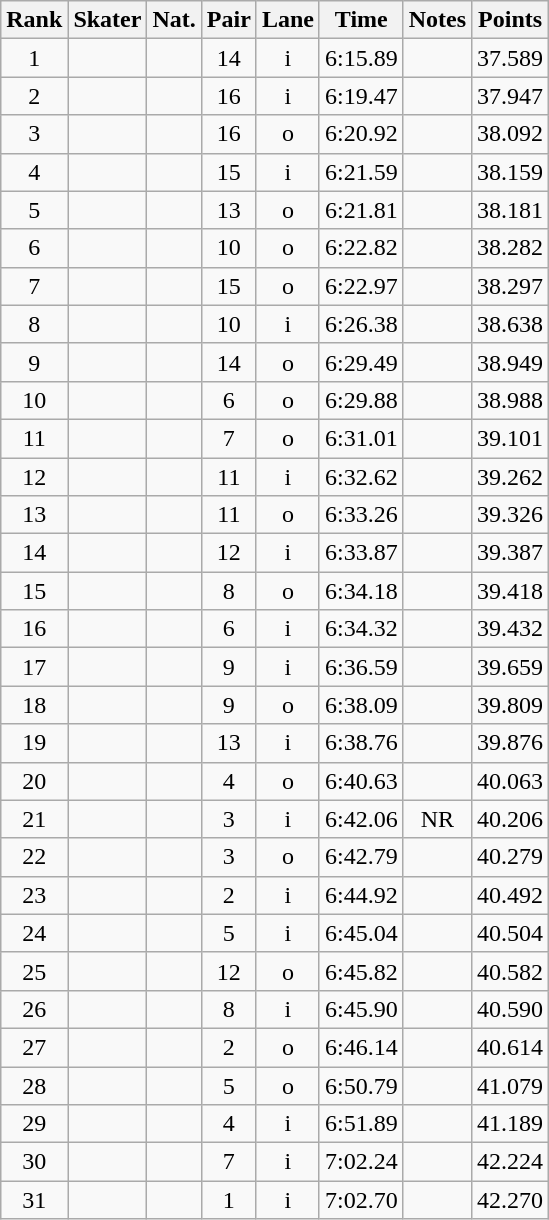<table class="wikitable sortable" border="1" style="text-align:center">
<tr>
<th>Rank</th>
<th>Skater</th>
<th>Nat.</th>
<th>Pair</th>
<th>Lane</th>
<th>Time</th>
<th>Notes</th>
<th>Points</th>
</tr>
<tr>
<td>1</td>
<td align=left></td>
<td></td>
<td>14</td>
<td>i</td>
<td>6:15.89</td>
<td></td>
<td>37.589</td>
</tr>
<tr>
<td>2</td>
<td align=left></td>
<td></td>
<td>16</td>
<td>i</td>
<td>6:19.47</td>
<td></td>
<td>37.947</td>
</tr>
<tr>
<td>3</td>
<td align=left></td>
<td></td>
<td>16</td>
<td>o</td>
<td>6:20.92</td>
<td></td>
<td>38.092</td>
</tr>
<tr>
<td>4</td>
<td align=left></td>
<td></td>
<td>15</td>
<td>i</td>
<td>6:21.59</td>
<td></td>
<td>38.159</td>
</tr>
<tr>
<td>5</td>
<td align=left></td>
<td></td>
<td>13</td>
<td>o</td>
<td>6:21.81</td>
<td></td>
<td>38.181</td>
</tr>
<tr>
<td>6</td>
<td align=left></td>
<td></td>
<td>10</td>
<td>o</td>
<td>6:22.82</td>
<td></td>
<td>38.282</td>
</tr>
<tr>
<td>7</td>
<td align=left></td>
<td></td>
<td>15</td>
<td>o</td>
<td>6:22.97</td>
<td></td>
<td>38.297</td>
</tr>
<tr>
<td>8</td>
<td align=left></td>
<td></td>
<td>10</td>
<td>i</td>
<td>6:26.38</td>
<td></td>
<td>38.638</td>
</tr>
<tr>
<td>9</td>
<td align=left></td>
<td></td>
<td>14</td>
<td>o</td>
<td>6:29.49</td>
<td></td>
<td>38.949</td>
</tr>
<tr>
<td>10</td>
<td align=left></td>
<td></td>
<td>6</td>
<td>o</td>
<td>6:29.88</td>
<td></td>
<td>38.988</td>
</tr>
<tr>
<td>11</td>
<td align=left></td>
<td></td>
<td>7</td>
<td>o</td>
<td>6:31.01</td>
<td></td>
<td>39.101</td>
</tr>
<tr>
<td>12</td>
<td align=left></td>
<td></td>
<td>11</td>
<td>i</td>
<td>6:32.62</td>
<td></td>
<td>39.262</td>
</tr>
<tr>
<td>13</td>
<td align=left></td>
<td></td>
<td>11</td>
<td>o</td>
<td>6:33.26</td>
<td></td>
<td>39.326</td>
</tr>
<tr>
<td>14</td>
<td align=left></td>
<td></td>
<td>12</td>
<td>i</td>
<td>6:33.87</td>
<td></td>
<td>39.387</td>
</tr>
<tr>
<td>15</td>
<td align=left></td>
<td></td>
<td>8</td>
<td>o</td>
<td>6:34.18</td>
<td></td>
<td>39.418</td>
</tr>
<tr>
<td>16</td>
<td align=left></td>
<td></td>
<td>6</td>
<td>i</td>
<td>6:34.32</td>
<td></td>
<td>39.432</td>
</tr>
<tr>
<td>17</td>
<td align=left></td>
<td></td>
<td>9</td>
<td>i</td>
<td>6:36.59</td>
<td></td>
<td>39.659</td>
</tr>
<tr>
<td>18</td>
<td align=left></td>
<td></td>
<td>9</td>
<td>o</td>
<td>6:38.09</td>
<td></td>
<td>39.809</td>
</tr>
<tr>
<td>19</td>
<td align=left></td>
<td></td>
<td>13</td>
<td>i</td>
<td>6:38.76</td>
<td></td>
<td>39.876</td>
</tr>
<tr>
<td>20</td>
<td align=left></td>
<td></td>
<td>4</td>
<td>o</td>
<td>6:40.63</td>
<td></td>
<td>40.063</td>
</tr>
<tr>
<td>21</td>
<td align=left></td>
<td></td>
<td>3</td>
<td>i</td>
<td>6:42.06</td>
<td>NR</td>
<td>40.206</td>
</tr>
<tr>
<td>22</td>
<td align=left></td>
<td></td>
<td>3</td>
<td>o</td>
<td>6:42.79</td>
<td></td>
<td>40.279</td>
</tr>
<tr>
<td>23</td>
<td align=left></td>
<td></td>
<td>2</td>
<td>i</td>
<td>6:44.92</td>
<td></td>
<td>40.492</td>
</tr>
<tr>
<td>24</td>
<td align=left></td>
<td></td>
<td>5</td>
<td>i</td>
<td>6:45.04</td>
<td></td>
<td>40.504</td>
</tr>
<tr>
<td>25</td>
<td align=left></td>
<td></td>
<td>12</td>
<td>o</td>
<td>6:45.82</td>
<td></td>
<td>40.582</td>
</tr>
<tr>
<td>26</td>
<td align=left></td>
<td></td>
<td>8</td>
<td>i</td>
<td>6:45.90</td>
<td></td>
<td>40.590</td>
</tr>
<tr>
<td>27</td>
<td align=left></td>
<td></td>
<td>2</td>
<td>o</td>
<td>6:46.14</td>
<td></td>
<td>40.614</td>
</tr>
<tr>
<td>28</td>
<td align=left></td>
<td></td>
<td>5</td>
<td>o</td>
<td>6:50.79</td>
<td></td>
<td>41.079</td>
</tr>
<tr>
<td>29</td>
<td align=left></td>
<td></td>
<td>4</td>
<td>i</td>
<td>6:51.89</td>
<td></td>
<td>41.189</td>
</tr>
<tr>
<td>30</td>
<td align=left></td>
<td></td>
<td>7</td>
<td>i</td>
<td>7:02.24</td>
<td></td>
<td>42.224</td>
</tr>
<tr>
<td>31</td>
<td align=left></td>
<td></td>
<td>1</td>
<td>i</td>
<td>7:02.70</td>
<td></td>
<td>42.270</td>
</tr>
</table>
